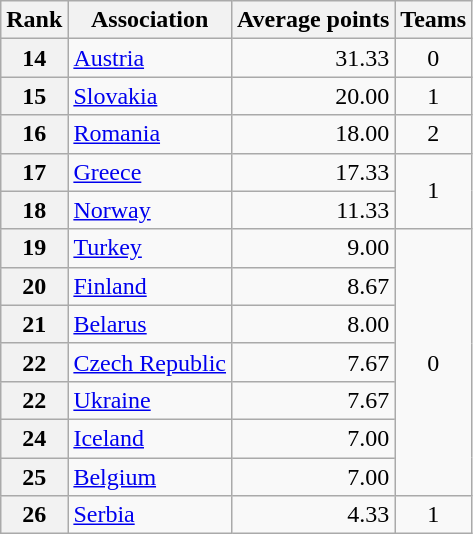<table class="wikitable">
<tr>
<th>Rank</th>
<th>Association</th>
<th>Average points</th>
<th>Teams</th>
</tr>
<tr>
<th>14</th>
<td> <a href='#'>Austria</a></td>
<td align=right>31.33</td>
<td rowspan="1" align="center">0</td>
</tr>
<tr>
<th>15</th>
<td> <a href='#'>Slovakia</a></td>
<td align=right>20.00</td>
<td rowspan="1" align="center">1</td>
</tr>
<tr>
<th>16</th>
<td> <a href='#'>Romania</a></td>
<td align=right>18.00</td>
<td rowspan="1" align="center">2</td>
</tr>
<tr>
<th>17</th>
<td> <a href='#'>Greece</a></td>
<td align=right>17.33</td>
<td rowspan="2" align="center">1</td>
</tr>
<tr>
<th>18</th>
<td> <a href='#'>Norway</a></td>
<td align=right>11.33</td>
</tr>
<tr>
<th>19</th>
<td> <a href='#'>Turkey</a></td>
<td align="right">9.00</td>
<td rowspan="7" align="center">0</td>
</tr>
<tr>
<th>20</th>
<td> <a href='#'>Finland</a></td>
<td align="right">8.67</td>
</tr>
<tr>
<th>21</th>
<td> <a href='#'>Belarus</a></td>
<td align="right">8.00</td>
</tr>
<tr>
<th>22</th>
<td> <a href='#'>Czech Republic</a></td>
<td align="right">7.67</td>
</tr>
<tr>
<th>22</th>
<td> <a href='#'>Ukraine</a></td>
<td align="right">7.67</td>
</tr>
<tr>
<th>24</th>
<td> <a href='#'>Iceland</a></td>
<td align=right>7.00</td>
</tr>
<tr>
<th>25</th>
<td> <a href='#'>Belgium</a></td>
<td align=right>7.00</td>
</tr>
<tr>
<th>26</th>
<td> <a href='#'>Serbia</a></td>
<td align=right>4.33</td>
<td align=center rowspan=1>1</td>
</tr>
</table>
